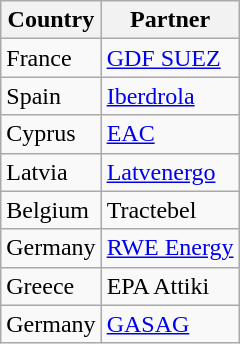<table class="wikitable">
<tr>
<th>Country</th>
<th>Partner</th>
</tr>
<tr>
<td>France</td>
<td><a href='#'>GDF SUEZ</a></td>
</tr>
<tr>
<td>Spain</td>
<td><a href='#'>Iberdrola</a></td>
</tr>
<tr>
<td>Cyprus</td>
<td><a href='#'>EAC</a></td>
</tr>
<tr>
<td>Latvia</td>
<td><a href='#'>Latvenergo</a></td>
</tr>
<tr>
<td>Belgium</td>
<td>Tractebel</td>
</tr>
<tr>
<td>Germany</td>
<td><a href='#'> RWE Energy</a></td>
</tr>
<tr>
<td>Greece</td>
<td>EPA Attiki</td>
</tr>
<tr>
<td>Germany</td>
<td><a href='#'>GASAG</a></td>
</tr>
</table>
